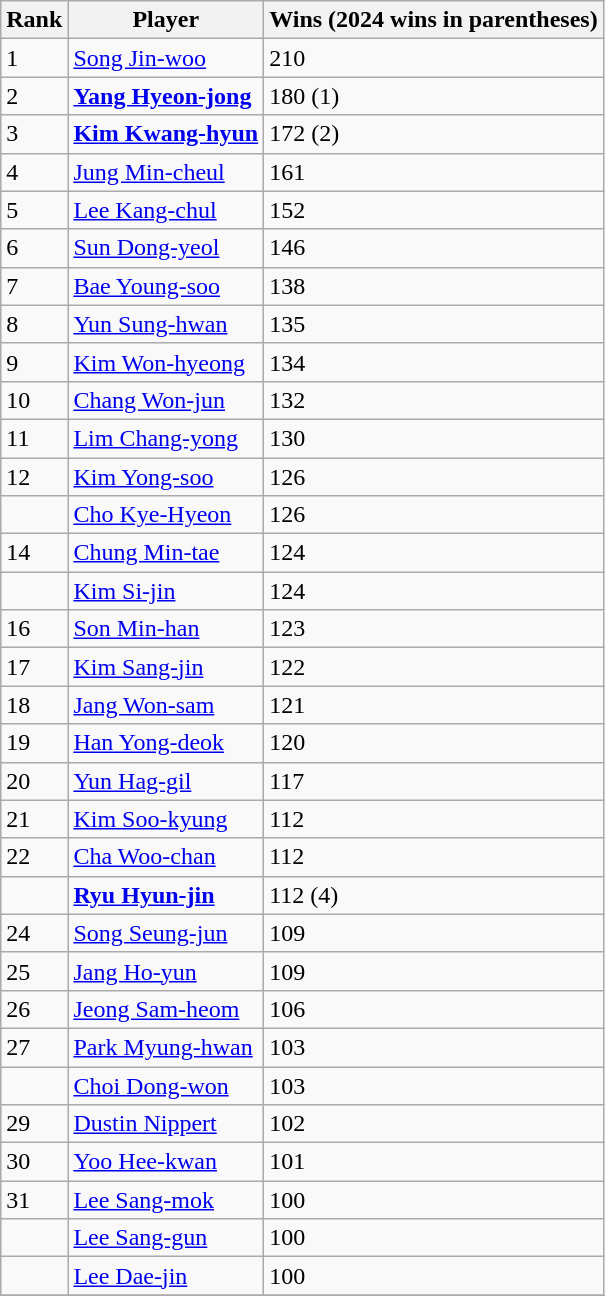<table class="wikitable" style="float:left;">
<tr>
<th>Rank</th>
<th>Player</th>
<th>Wins (2024 wins in parentheses)</th>
</tr>
<tr>
<td>1</td>
<td><a href='#'>Song Jin-woo</a></td>
<td>210</td>
</tr>
<tr>
<td>2</td>
<td><strong><a href='#'>Yang Hyeon-jong</a></strong></td>
<td>180 (1)</td>
</tr>
<tr>
<td>3</td>
<td><strong><a href='#'>Kim Kwang-hyun</a></strong></td>
<td>172 (2)</td>
</tr>
<tr>
<td>4</td>
<td><a href='#'>Jung Min-cheul</a></td>
<td>161</td>
</tr>
<tr>
<td>5</td>
<td><a href='#'>Lee Kang-chul</a></td>
<td>152</td>
</tr>
<tr>
<td>6</td>
<td><a href='#'>Sun Dong-yeol</a></td>
<td>146</td>
</tr>
<tr>
<td>7</td>
<td><a href='#'>Bae Young-soo</a></td>
<td>138</td>
</tr>
<tr>
<td>8</td>
<td><a href='#'>Yun Sung-hwan</a></td>
<td>135</td>
</tr>
<tr>
<td>9</td>
<td><a href='#'>Kim Won-hyeong</a></td>
<td>134</td>
</tr>
<tr>
<td>10</td>
<td><a href='#'>Chang Won-jun</a></td>
<td>132</td>
</tr>
<tr>
<td>11</td>
<td><a href='#'>Lim Chang-yong</a></td>
<td>130</td>
</tr>
<tr>
<td>12</td>
<td><a href='#'>Kim Yong-soo</a></td>
<td>126</td>
</tr>
<tr>
<td></td>
<td><a href='#'>Cho Kye-Hyeon</a></td>
<td>126</td>
</tr>
<tr>
<td>14</td>
<td><a href='#'>Chung Min-tae</a></td>
<td>124</td>
</tr>
<tr>
<td></td>
<td><a href='#'>Kim Si-jin</a></td>
<td>124</td>
</tr>
<tr>
<td>16</td>
<td><a href='#'>Son Min-han</a></td>
<td>123</td>
</tr>
<tr>
<td>17</td>
<td><a href='#'>Kim Sang-jin</a></td>
<td>122</td>
</tr>
<tr>
<td>18</td>
<td><a href='#'>Jang Won-sam</a></td>
<td>121</td>
</tr>
<tr>
<td>19</td>
<td><a href='#'>Han Yong-deok</a></td>
<td>120</td>
</tr>
<tr>
<td>20</td>
<td><a href='#'>Yun Hag-gil</a></td>
<td>117</td>
</tr>
<tr>
<td>21</td>
<td><a href='#'>Kim Soo-kyung</a></td>
<td>112</td>
</tr>
<tr>
<td>22</td>
<td><a href='#'>Cha Woo-chan</a></td>
<td>112</td>
</tr>
<tr>
<td></td>
<td><strong><a href='#'>Ryu Hyun-jin</a></strong></td>
<td>112 (4)</td>
</tr>
<tr>
<td>24</td>
<td><a href='#'>Song Seung-jun</a></td>
<td>109</td>
</tr>
<tr>
<td>25</td>
<td><a href='#'>Jang Ho-yun</a></td>
<td>109</td>
</tr>
<tr>
<td>26</td>
<td><a href='#'>Jeong Sam-heom</a></td>
<td>106</td>
</tr>
<tr>
<td>27</td>
<td><a href='#'>Park Myung-hwan</a></td>
<td>103</td>
</tr>
<tr>
<td></td>
<td><a href='#'>Choi Dong-won</a></td>
<td>103</td>
</tr>
<tr>
<td>29</td>
<td><a href='#'>Dustin Nippert</a></td>
<td>102</td>
</tr>
<tr>
<td>30</td>
<td><a href='#'>Yoo Hee-kwan</a></td>
<td>101</td>
</tr>
<tr>
<td>31</td>
<td><a href='#'>Lee Sang-mok</a></td>
<td>100</td>
</tr>
<tr>
<td></td>
<td><a href='#'>Lee Sang-gun</a></td>
<td>100</td>
</tr>
<tr>
<td></td>
<td><a href='#'>Lee Dae-jin</a></td>
<td>100</td>
</tr>
<tr>
</tr>
</table>
